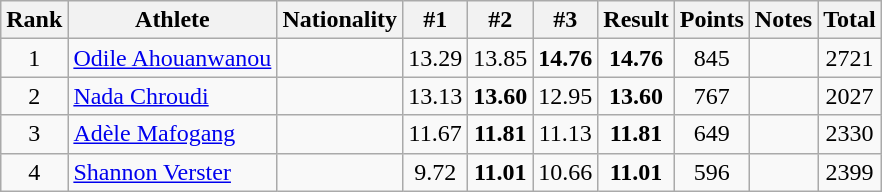<table class="wikitable sortable" style="text-align:center">
<tr>
<th>Rank</th>
<th>Athlete</th>
<th>Nationality</th>
<th>#1</th>
<th>#2</th>
<th>#3</th>
<th>Result</th>
<th>Points</th>
<th>Notes</th>
<th>Total</th>
</tr>
<tr>
<td>1</td>
<td align=left><a href='#'>Odile Ahouanwanou</a></td>
<td align=left></td>
<td>13.29</td>
<td>13.85</td>
<td><strong>14.76</strong></td>
<td><strong>14.76</strong></td>
<td>845</td>
<td></td>
<td>2721</td>
</tr>
<tr>
<td>2</td>
<td align=left><a href='#'>Nada Chroudi</a></td>
<td align=left></td>
<td>13.13</td>
<td><strong>13.60</strong></td>
<td>12.95</td>
<td><strong>13.60</strong></td>
<td>767</td>
<td></td>
<td>2027</td>
</tr>
<tr>
<td>3</td>
<td align=left><a href='#'>Adèle Mafogang</a></td>
<td align=left></td>
<td>11.67</td>
<td><strong>11.81</strong></td>
<td>11.13</td>
<td><strong>11.81</strong></td>
<td>649</td>
<td></td>
<td>2330</td>
</tr>
<tr>
<td>4</td>
<td align=left><a href='#'>Shannon Verster</a></td>
<td align=left></td>
<td>9.72</td>
<td><strong>11.01</strong></td>
<td>10.66</td>
<td><strong>11.01</strong></td>
<td>596</td>
<td></td>
<td>2399</td>
</tr>
</table>
